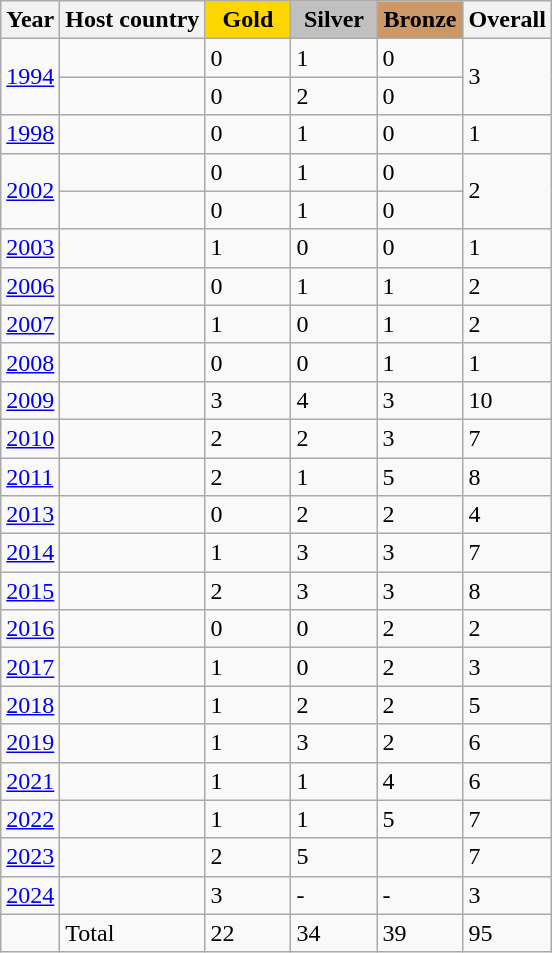<table class="wikitable">
<tr>
<th>Year</th>
<th>Host country</th>
<th style="background:gold" width="50">Gold</th>
<th style="background:silver" width="50">Silver</th>
<th style="background:#cc9966" width="50">Bronze</th>
<th>Overall</th>
</tr>
<tr>
<td rowspan="2"><a href='#'>1994</a></td>
<td></td>
<td>0</td>
<td>1</td>
<td>0</td>
<td rowspan="2">3</td>
</tr>
<tr>
<td></td>
<td>0</td>
<td>2</td>
<td>0</td>
</tr>
<tr>
<td><a href='#'>1998</a></td>
<td></td>
<td>0</td>
<td>1</td>
<td>0</td>
<td>1</td>
</tr>
<tr>
<td rowspan="2"><a href='#'>2002</a></td>
<td></td>
<td>0</td>
<td>1</td>
<td>0</td>
<td rowspan="2">2</td>
</tr>
<tr>
<td></td>
<td>0</td>
<td>1</td>
<td>0</td>
</tr>
<tr>
<td><a href='#'>2003</a></td>
<td></td>
<td>1</td>
<td>0</td>
<td>0</td>
<td>1</td>
</tr>
<tr>
<td><a href='#'>2006</a></td>
<td></td>
<td>0</td>
<td>1</td>
<td>1</td>
<td>2</td>
</tr>
<tr>
<td><a href='#'>2007</a></td>
<td></td>
<td>1</td>
<td>0</td>
<td>1</td>
<td>2</td>
</tr>
<tr>
<td><a href='#'>2008</a></td>
<td></td>
<td>0</td>
<td>0</td>
<td>1</td>
<td>1</td>
</tr>
<tr>
<td><a href='#'>2009</a></td>
<td></td>
<td>3</td>
<td>4</td>
<td>3</td>
<td>10</td>
</tr>
<tr>
<td><a href='#'>2010</a></td>
<td></td>
<td>2</td>
<td>2</td>
<td>3</td>
<td>7</td>
</tr>
<tr>
<td><a href='#'>2011</a></td>
<td></td>
<td>2</td>
<td>1</td>
<td>5</td>
<td>8</td>
</tr>
<tr>
<td><a href='#'>2013</a></td>
<td></td>
<td>0</td>
<td>2</td>
<td>2</td>
<td>4</td>
</tr>
<tr>
<td><a href='#'>2014</a></td>
<td></td>
<td>1</td>
<td>3</td>
<td>3</td>
<td>7</td>
</tr>
<tr>
<td><a href='#'>2015</a></td>
<td></td>
<td>2</td>
<td>3</td>
<td>3</td>
<td>8</td>
</tr>
<tr>
<td><a href='#'>2016</a></td>
<td></td>
<td>0</td>
<td>0</td>
<td>2</td>
<td>2</td>
</tr>
<tr>
<td><a href='#'>2017</a></td>
<td></td>
<td>1</td>
<td>0</td>
<td>2</td>
<td>3</td>
</tr>
<tr>
<td><a href='#'>2018</a></td>
<td></td>
<td>1</td>
<td>2</td>
<td>2</td>
<td>5</td>
</tr>
<tr>
<td><a href='#'>2019</a></td>
<td></td>
<td>1</td>
<td>3</td>
<td>2</td>
<td>6</td>
</tr>
<tr>
<td><a href='#'>2021</a></td>
<td></td>
<td>1</td>
<td>1</td>
<td>4</td>
<td>6</td>
</tr>
<tr>
<td><a href='#'>2022</a></td>
<td></td>
<td>1</td>
<td>1</td>
<td>5</td>
<td>7</td>
</tr>
<tr>
<td><a href='#'>2023</a></td>
<td></td>
<td>2</td>
<td>5</td>
<td></td>
<td>7</td>
</tr>
<tr>
<td><a href='#'>2024</a></td>
<td></td>
<td>3</td>
<td>-</td>
<td>-</td>
<td>3</td>
</tr>
<tr>
<td></td>
<td>Total</td>
<td>22</td>
<td>34</td>
<td>39</td>
<td>95</td>
</tr>
</table>
